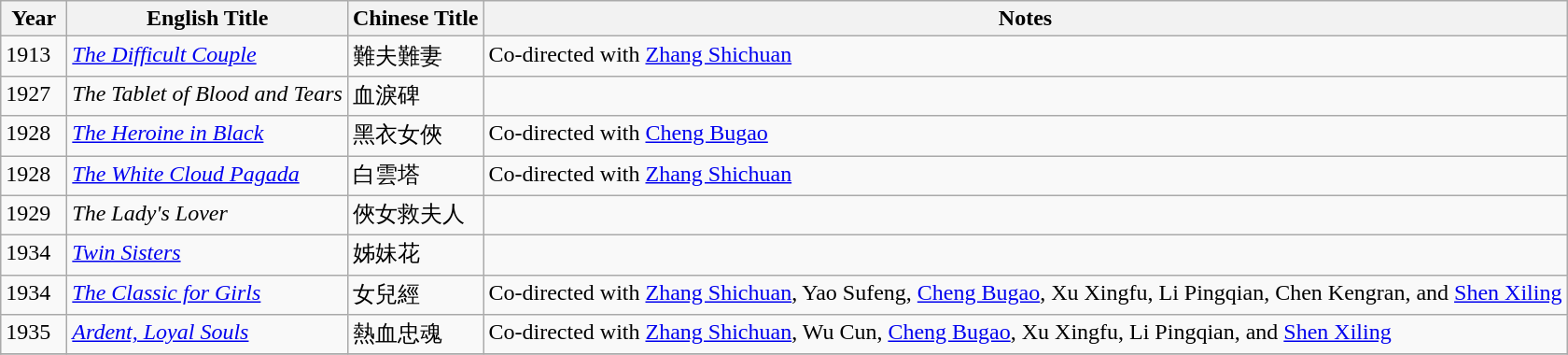<table class="wikitable">
<tr>
<th align="left" valign="top" width="40">Year</th>
<th align="left" valign="top">English Title</th>
<th align="left" valign="top">Chinese Title</th>
<th align="left" valign="top">Notes</th>
</tr>
<tr>
<td align="left" valign="top">1913</td>
<td align="left" valign="top"><em><a href='#'>The Difficult Couple</a></em></td>
<td align="left" valign="top">難夫難妻</td>
<td align="left" valign="top">Co-directed with <a href='#'>Zhang Shichuan</a></td>
</tr>
<tr>
<td align="left" valign="top">1927</td>
<td align="left" valign="top"><em>The Tablet of Blood and Tears</em></td>
<td align="left" valign="top">血淚碑</td>
<td align="left" valign="top"></td>
</tr>
<tr>
<td align="left" valign="top">1928</td>
<td align="left" valign="top"><em><a href='#'>The Heroine in Black</a></em></td>
<td align="left" valign="top">黑衣女俠</td>
<td align="left" valign="top">Co-directed with <a href='#'>Cheng Bugao</a></td>
</tr>
<tr>
<td align="left" valign="top">1928</td>
<td align="left" valign="top"><em><a href='#'>The White Cloud Pagada</a></em></td>
<td align="left" valign="top">白雲塔</td>
<td align="left" valign="top">Co-directed with <a href='#'>Zhang Shichuan</a></td>
</tr>
<tr>
<td align="left" valign="top">1929</td>
<td align="left" valign="top"><em>The Lady's Lover</em></td>
<td align="left" valign="top">俠女救夫人</td>
<td align="left" valign="top"></td>
</tr>
<tr>
<td align="left" valign="top">1934</td>
<td align="left" valign="top"><em><a href='#'>Twin Sisters</a></em></td>
<td align="left" valign="top">姊妹花</td>
<td align="left" valign="top"></td>
</tr>
<tr>
<td align="left" valign="top">1934</td>
<td align="left" valign="top"><em><a href='#'>The Classic for Girls</a></em></td>
<td align="left" valign="top">女兒經</td>
<td align="left" valign="top">Co-directed with <a href='#'>Zhang Shichuan</a>, Yao Sufeng, <a href='#'>Cheng Bugao</a>, Xu Xingfu, Li Pingqian, Chen Kengran, and <a href='#'>Shen Xiling</a></td>
</tr>
<tr>
<td align="left" valign="top">1935</td>
<td align="left" valign="top"><em><a href='#'>Ardent, Loyal Souls</a></em></td>
<td align="left" valign="top">熱血忠魂</td>
<td align="left" valign="top">Co-directed with <a href='#'>Zhang Shichuan</a>, Wu Cun, <a href='#'>Cheng Bugao</a>, Xu Xingfu, Li Pingqian, and <a href='#'>Shen Xiling</a></td>
</tr>
<tr>
</tr>
</table>
